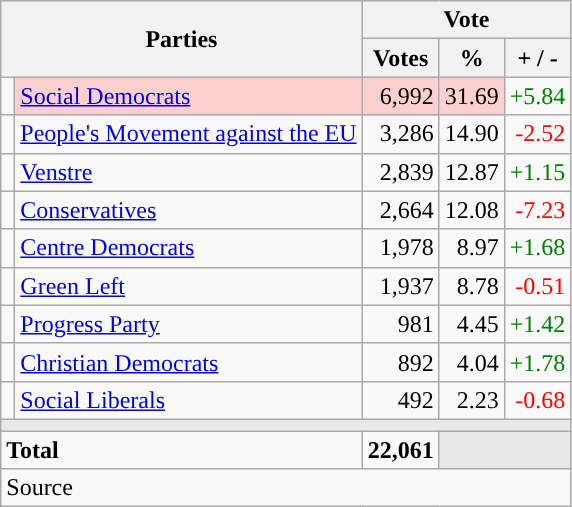<table class="wikitable" style="text-align:right;">
<tr>
<th style="text-align:centre;" rowspan="2" colspan="2" width="225">Parties</th>
<th colspan="3">Vote</th>
</tr>
<tr>
<th width="15">Votes</th>
<th width="15">%</th>
<th width="15">+ / -</th>
</tr>
<tr>
<td width="2" style="color:inherit;background:"></td>
<td bgcolor=#fbd0ce   align="left"><a href='#'>Social Democrats</a></td>
<td bgcolor=#fbd0ce>6,992</td>
<td bgcolor=#fbd0ce>31.69</td>
<td style=color:green;>+5.84</td>
</tr>
<tr>
<td width="2" style="color:inherit;background:"></td>
<td align="left"><a href='#'>People's Movement against the EU</a></td>
<td>3,286</td>
<td>14.90</td>
<td style=color:red;>-2.52</td>
</tr>
<tr>
<td width="2" style="color:inherit;background:"></td>
<td align="left"><a href='#'>Venstre</a></td>
<td>2,839</td>
<td>12.87</td>
<td style=color:green;>+1.15</td>
</tr>
<tr>
<td width="2" style="color:inherit;background:"></td>
<td align="left"><a href='#'>Conservatives</a></td>
<td>2,664</td>
<td>12.08</td>
<td style=color:red;>-7.23</td>
</tr>
<tr>
<td width="2" style="color:inherit;background:"></td>
<td align="left"><a href='#'>Centre Democrats</a></td>
<td>1,978</td>
<td>8.97</td>
<td style=color:green;>+1.68</td>
</tr>
<tr>
<td width="2" style="color:inherit;background:"></td>
<td align="left"><a href='#'>Green Left</a></td>
<td>1,937</td>
<td>8.78</td>
<td style=color:red;>-0.51</td>
</tr>
<tr>
<td width="2" style="color:inherit;background:"></td>
<td align="left"><a href='#'>Progress Party</a></td>
<td>981</td>
<td>4.45</td>
<td style=color:green;>+1.42</td>
</tr>
<tr>
<td width="2" style="color:inherit;background:"></td>
<td align="left"><a href='#'>Christian Democrats</a></td>
<td>892</td>
<td>4.04</td>
<td style=color:green;>+1.78</td>
</tr>
<tr>
<td width="2" style="color:inherit;background:"></td>
<td align="left"><a href='#'>Social Liberals</a></td>
<td>492</td>
<td>2.23</td>
<td style=color:red;>-0.68</td>
</tr>
<tr>
<td colspan="7" bgcolor="#E9E9E9"></td>
</tr>
<tr>
<td align="left" colspan="2"><strong>Total</strong></td>
<td><strong>22,061</strong></td>
<td bgcolor="#E9E9E9" colspan="2"></td>
</tr>
<tr>
<td align="left" colspan="6">Source</td>
</tr>
</table>
